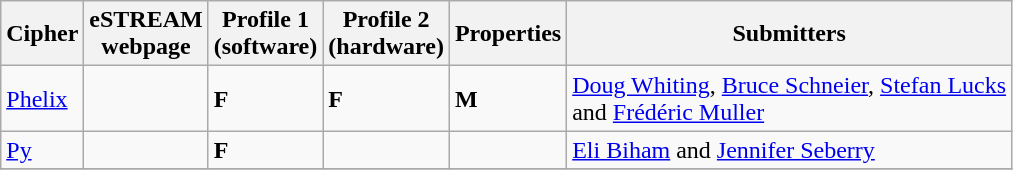<table class="wikitable">
<tr>
<th>Cipher</th>
<th>eSTREAM<br>webpage</th>
<th>Profile 1<br>(software)</th>
<th>Profile 2<br>(hardware)</th>
<th>Properties</th>
<th>Submitters</th>
</tr>
<tr>
<td><a href='#'>Phelix</a></td>
<td> </td>
<td><strong>F</strong></td>
<td><strong>F</strong></td>
<td><strong>M</strong></td>
<td><a href='#'>Doug Whiting</a>, <a href='#'>Bruce Schneier</a>, <a href='#'>Stefan Lucks</a><br> and <a href='#'>Frédéric Muller</a></td>
</tr>
<tr>
<td><a href='#'>Py</a></td>
<td> </td>
<td><strong>F</strong></td>
<td></td>
<td></td>
<td><a href='#'>Eli Biham</a> and <a href='#'>Jennifer Seberry</a></td>
</tr>
<tr>
</tr>
</table>
